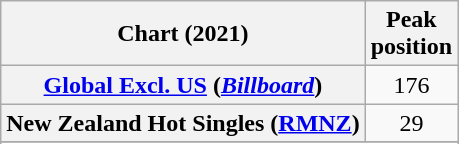<table class="wikitable sortable plainrowheaders" style="text-align:center">
<tr>
<th scope="col">Chart (2021)</th>
<th scope="col">Peak<br>position</th>
</tr>
<tr>
<th scope="row"><a href='#'>Global Excl. US</a> (<em><a href='#'>Billboard</a></em>)</th>
<td>176</td>
</tr>
<tr>
<th scope="row">New Zealand Hot Singles (<a href='#'>RMNZ</a>)</th>
<td>29</td>
</tr>
<tr>
</tr>
<tr>
</tr>
<tr>
</tr>
</table>
